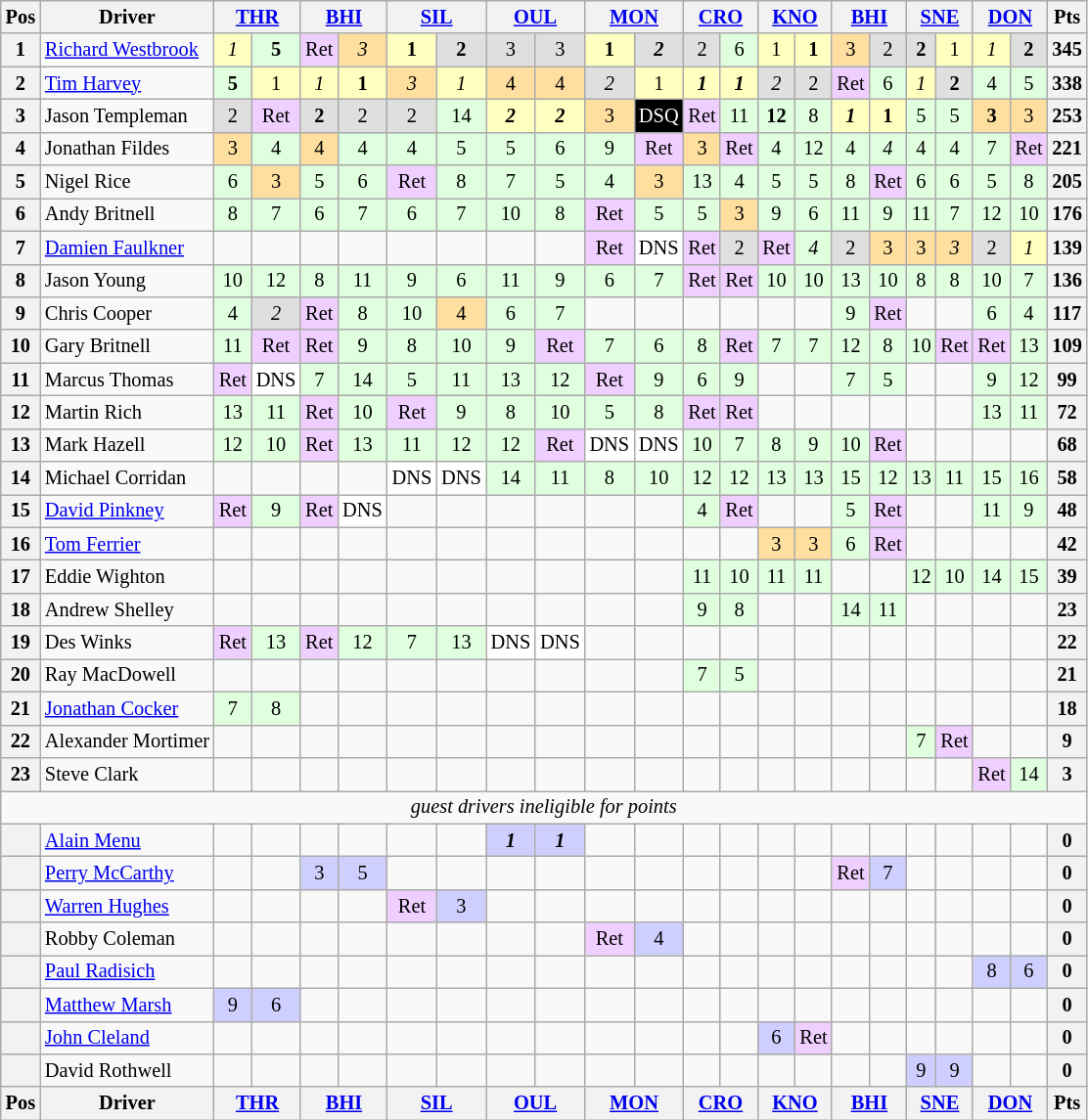<table class="wikitable" style="font-size: 85%; text-align:center">
<tr valign="top">
<th valign="middle">Pos</th>
<th valign="middle">Driver</th>
<th colspan="2"><a href='#'>THR</a></th>
<th colspan="2"><a href='#'>BHI</a></th>
<th colspan="2"><a href='#'>SIL</a></th>
<th colspan="2"><a href='#'>OUL</a></th>
<th colspan="2"><a href='#'>MON</a></th>
<th colspan="2"><a href='#'>CRO</a></th>
<th colspan="2"><a href='#'>KNO</a></th>
<th colspan="2"><a href='#'>BHI</a></th>
<th colspan="2"><a href='#'>SNE</a></th>
<th colspan="2"><a href='#'>DON</a></th>
<th valign=middle>Pts</th>
</tr>
<tr>
<th>1</th>
<td align=left> <a href='#'>Richard Westbrook</a></td>
<td style="background:#FFFFBF;"><em>1</em></td>
<td style="background:#DFFFDF;"><strong>5</strong></td>
<td style="background:#EFCFFF;">Ret</td>
<td style="background:#FFDF9F;"><em>3</em></td>
<td style="background:#FFFFBF;"><strong>1</strong></td>
<td style="background:#DFDFDF;"><strong>2</strong></td>
<td style="background:#DFDFDF;">3</td>
<td style="background:#DFDFDF;">3</td>
<td style="background:#FFFFBF;"><strong>1</strong></td>
<td style="background:#DFDFDF;"><strong><em>2</em></strong></td>
<td style="background:#DFDFDF;">2</td>
<td style="background:#DFFFDF;">6</td>
<td style="background:#FFFFBF;">1</td>
<td style="background:#FFFFBF;"><strong>1</strong></td>
<td style="background:#FFDF9F;">3</td>
<td style="background:#DFDFDF;">2</td>
<td style="background:#DFDFDF;"><strong>2</strong></td>
<td style="background:#FFFFBF;">1</td>
<td style="background:#FFFFBF;"><em>1</em></td>
<td style="background:#DFDFDF;"><strong>2</strong></td>
<th>345</th>
</tr>
<tr>
<th>2</th>
<td align=left> <a href='#'>Tim Harvey</a></td>
<td style="background:#DFFFDF;"><strong>5</strong></td>
<td style="background:#FFFFBF;">1</td>
<td style="background:#FFFFBF;"><em>1</em></td>
<td style="background:#FFFFBF;"><strong>1</strong></td>
<td style="background:#FFDF9F;"><em>3</em></td>
<td style="background:#FFFFBF;"><em>1</em></td>
<td style="background:#FFDF9F;">4</td>
<td style="background:#FFDF9F;">4</td>
<td style="background:#DFDFDF;"><em>2</em></td>
<td style="background:#FFFFBF;">1</td>
<td style="background:#FFFFBF;"><strong><em>1</em></strong></td>
<td style="background:#FFFFBF;"><strong><em>1</em></strong></td>
<td style="background:#DFDFDF;"><em>2</em></td>
<td style="background:#DFDFDF;">2</td>
<td style="background:#EFCFFF;">Ret</td>
<td style="background:#DFFFDF;">6</td>
<td style="background:#FFFFBF;"><em>1</em></td>
<td style="background:#DFDFDF;"><strong>2</strong></td>
<td style="background:#DFFFDF;">4</td>
<td style="background:#DFFFDF;">5</td>
<th>338</th>
</tr>
<tr>
<th>3</th>
<td align=left> Jason Templeman</td>
<td style="background:#DFDFDF;">2</td>
<td style="background:#EFCFFF;">Ret</td>
<td style="background:#DFDFDF;"><strong>2</strong></td>
<td style="background:#DFDFDF;">2</td>
<td style="background:#DFDFDF;">2</td>
<td style="background:#DFFFDF;">14</td>
<td style="background:#FFFFBF;"><strong><em>2</em></strong></td>
<td style="background:#FFFFBF;"><strong><em>2</em></strong></td>
<td style="background:#FFDF9F;">3</td>
<td style="background:#000000; color:white">DSQ</td>
<td style="background:#EFCFFF;">Ret</td>
<td style="background:#DFFFDF;">11</td>
<td style="background:#DFFFDF;"><strong>12</strong></td>
<td style="background:#DFFFDF;">8</td>
<td style="background:#FFFFBF;"><strong><em>1</em></strong></td>
<td style="background:#FFFFBF;"><strong>1</strong></td>
<td style="background:#DFFFDF;">5</td>
<td style="background:#DFFFDF;">5</td>
<td style="background:#FFDF9F;"><strong>3</strong></td>
<td style="background:#FFDF9F;">3</td>
<th>253</th>
</tr>
<tr>
<th>4</th>
<td align=left> Jonathan Fildes</td>
<td style="background:#FFDF9F;">3</td>
<td style="background:#DFFFDF;">4</td>
<td style="background:#FFDF9F;">4</td>
<td style="background:#DFFFDF;">4</td>
<td style="background:#DFFFDF;">4</td>
<td style="background:#DFFFDF;">5</td>
<td style="background:#DFFFDF;">5</td>
<td style="background:#DFFFDF;">6</td>
<td style="background:#DFFFDF;">9</td>
<td style="background:#EFCFFF;">Ret</td>
<td style="background:#FFDF9F;">3</td>
<td style="background:#EFCFFF;">Ret</td>
<td style="background:#DFFFDF;">4</td>
<td style="background:#DFFFDF;">12</td>
<td style="background:#DFFFDF;">4</td>
<td style="background:#DFFFDF;"><em>4</em></td>
<td style="background:#DFFFDF;">4</td>
<td style="background:#DFFFDF;">4</td>
<td style="background:#DFFFDF;">7</td>
<td style="background:#EFCFFF;">Ret</td>
<th>221</th>
</tr>
<tr>
<th>5</th>
<td align=left> Nigel Rice</td>
<td style="background:#DFFFDF;">6</td>
<td style="background:#FFDF9F;">3</td>
<td style="background:#DFFFDF;">5</td>
<td style="background:#DFFFDF;">6</td>
<td style="background:#EFCFFF;">Ret</td>
<td style="background:#DFFFDF;">8</td>
<td style="background:#DFFFDF;">7</td>
<td style="background:#DFFFDF;">5</td>
<td style="background:#DFFFDF;">4</td>
<td style="background:#FFDF9F;">3</td>
<td style="background:#DFFFDF;">13</td>
<td style="background:#DFFFDF;">4</td>
<td style="background:#DFFFDF;">5</td>
<td style="background:#DFFFDF;">5</td>
<td style="background:#DFFFDF;">8</td>
<td style="background:#EFCFFF;">Ret</td>
<td style="background:#DFFFDF;">6</td>
<td style="background:#DFFFDF;">6</td>
<td style="background:#DFFFDF;">5</td>
<td style="background:#DFFFDF;">8</td>
<th>205</th>
</tr>
<tr>
<th>6</th>
<td align=left> Andy Britnell</td>
<td style="background:#DFFFDF;">8</td>
<td style="background:#DFFFDF;">7</td>
<td style="background:#DFFFDF;">6</td>
<td style="background:#DFFFDF;">7</td>
<td style="background:#DFFFDF;">6</td>
<td style="background:#DFFFDF;">7</td>
<td style="background:#DFFFDF;">10</td>
<td style="background:#DFFFDF;">8</td>
<td style="background:#EFCFFF;">Ret</td>
<td style="background:#DFFFDF;">5</td>
<td style="background:#DFFFDF;">5</td>
<td style="background:#FFDF9F;">3</td>
<td style="background:#DFFFDF;">9</td>
<td style="background:#DFFFDF;">6</td>
<td style="background:#DFFFDF;">11</td>
<td style="background:#DFFFDF;">9</td>
<td style="background:#DFFFDF;">11</td>
<td style="background:#DFFFDF;">7</td>
<td style="background:#DFFFDF;">12</td>
<td style="background:#DFFFDF;">10</td>
<th>176</th>
</tr>
<tr>
<th>7</th>
<td align=left> <a href='#'>Damien Faulkner</a></td>
<td></td>
<td></td>
<td></td>
<td></td>
<td></td>
<td></td>
<td></td>
<td></td>
<td style="background:#EFCFFF;">Ret</td>
<td style="background:#FFFFFF;">DNS</td>
<td style="background:#EFCFFF;">Ret</td>
<td style="background:#DFDFDF;">2</td>
<td style="background:#EFCFFF;">Ret</td>
<td style="background:#DFFFDF;"><em>4</em></td>
<td style="background:#DFDFDF;">2</td>
<td style="background:#FFDF9F;">3</td>
<td style="background:#FFDF9F;">3</td>
<td style="background:#FFDF9F;"><em>3</em></td>
<td style="background:#DFDFDF;">2</td>
<td style="background:#FFFFBF;"><em>1</em></td>
<th>139</th>
</tr>
<tr>
<th>8</th>
<td align=left> Jason Young</td>
<td style="background:#DFFFDF;">10</td>
<td style="background:#DFFFDF;">12</td>
<td style="background:#DFFFDF;">8</td>
<td style="background:#DFFFDF;">11</td>
<td style="background:#DFFFDF;">9</td>
<td style="background:#DFFFDF;">6</td>
<td style="background:#DFFFDF;">11</td>
<td style="background:#DFFFDF;">9</td>
<td style="background:#DFFFDF;">6</td>
<td style="background:#DFFFDF;">7</td>
<td style="background:#EFCFFF;">Ret</td>
<td style="background:#EFCFFF;">Ret</td>
<td style="background:#DFFFDF;">10</td>
<td style="background:#DFFFDF;">10</td>
<td style="background:#DFFFDF;">13</td>
<td style="background:#DFFFDF;">10</td>
<td style="background:#DFFFDF;">8</td>
<td style="background:#DFFFDF;">8</td>
<td style="background:#DFFFDF;">10</td>
<td style="background:#DFFFDF;">7</td>
<th>136</th>
</tr>
<tr>
<th>9</th>
<td align=left> Chris Cooper</td>
<td style="background:#DFFFDF;">4</td>
<td style="background:#DFDFDF;"><em>2</em></td>
<td style="background:#EFCFFF;">Ret</td>
<td style="background:#DFFFDF;">8</td>
<td style="background:#DFFFDF;">10</td>
<td style="background:#FFDF9F;">4</td>
<td style="background:#DFFFDF;">6</td>
<td style="background:#DFFFDF;">7</td>
<td></td>
<td></td>
<td></td>
<td></td>
<td></td>
<td></td>
<td style="background:#DFFFDF;">9</td>
<td style="background:#EFCFFF;">Ret</td>
<td></td>
<td></td>
<td style="background:#DFFFDF;">6</td>
<td style="background:#DFFFDF;">4</td>
<th>117</th>
</tr>
<tr>
<th>10</th>
<td align=left> Gary Britnell</td>
<td style="background:#DFFFDF;">11</td>
<td style="background:#EFCFFF;">Ret</td>
<td style="background:#EFCFFF;">Ret</td>
<td style="background:#DFFFDF;">9</td>
<td style="background:#DFFFDF;">8</td>
<td style="background:#DFFFDF;">10</td>
<td style="background:#DFFFDF;">9</td>
<td style="background:#EFCFFF;">Ret</td>
<td style="background:#DFFFDF;">7</td>
<td style="background:#DFFFDF;">6</td>
<td style="background:#DFFFDF;">8</td>
<td style="background:#EFCFFF;">Ret</td>
<td style="background:#DFFFDF;">7</td>
<td style="background:#DFFFDF;">7</td>
<td style="background:#DFFFDF;">12</td>
<td style="background:#DFFFDF;">8</td>
<td style="background:#DFFFDF;">10</td>
<td style="background:#EFCFFF;">Ret</td>
<td style="background:#EFCFFF;">Ret</td>
<td style="background:#DFFFDF;">13</td>
<th>109</th>
</tr>
<tr>
<th>11</th>
<td align=left> Marcus Thomas</td>
<td style="background:#EFCFFF;">Ret</td>
<td style="background:#FFFFFF;">DNS</td>
<td style="background:#DFFFDF;">7</td>
<td style="background:#DFFFDF;">14</td>
<td style="background:#DFFFDF;">5</td>
<td style="background:#DFFFDF;">11</td>
<td style="background:#DFFFDF;">13</td>
<td style="background:#DFFFDF;">12</td>
<td style="background:#EFCFFF;">Ret</td>
<td style="background:#DFFFDF;">9</td>
<td style="background:#DFFFDF;">6</td>
<td style="background:#DFFFDF;">9</td>
<td></td>
<td></td>
<td style="background:#DFFFDF;">7</td>
<td style="background:#DFFFDF;">5</td>
<td></td>
<td></td>
<td style="background:#DFFFDF;">9</td>
<td style="background:#DFFFDF;">12</td>
<th>99</th>
</tr>
<tr>
<th>12</th>
<td align=left> Martin Rich</td>
<td style="background:#DFFFDF;">13</td>
<td style="background:#DFFFDF;">11</td>
<td style="background:#EFCFFF;">Ret</td>
<td style="background:#DFFFDF;">10</td>
<td style="background:#EFCFFF;">Ret</td>
<td style="background:#DFFFDF;">9</td>
<td style="background:#DFFFDF;">8</td>
<td style="background:#DFFFDF;">10</td>
<td style="background:#DFFFDF;">5</td>
<td style="background:#DFFFDF;">8</td>
<td style="background:#EFCFFF;">Ret</td>
<td style="background:#EFCFFF;">Ret</td>
<td></td>
<td></td>
<td></td>
<td></td>
<td></td>
<td></td>
<td style="background:#DFFFDF;">13</td>
<td style="background:#DFFFDF;">11</td>
<th>72</th>
</tr>
<tr>
<th>13</th>
<td align=left> Mark Hazell</td>
<td style="background:#DFFFDF;">12</td>
<td style="background:#DFFFDF;">10</td>
<td style="background:#EFCFFF;">Ret</td>
<td style="background:#DFFFDF;">13</td>
<td style="background:#DFFFDF;">11</td>
<td style="background:#DFFFDF;">12</td>
<td style="background:#DFFFDF;">12</td>
<td style="background:#EFCFFF;">Ret</td>
<td style="background:#FFFFFF;">DNS</td>
<td style="background:#FFFFFF;">DNS</td>
<td style="background:#DFFFDF;">10</td>
<td style="background:#DFFFDF;">7</td>
<td style="background:#DFFFDF;">8</td>
<td style="background:#DFFFDF;">9</td>
<td style="background:#DFFFDF;">10</td>
<td style="background:#EFCFFF;">Ret</td>
<td></td>
<td></td>
<td></td>
<td></td>
<th>68</th>
</tr>
<tr>
<th>14</th>
<td align=left> Michael Corridan</td>
<td></td>
<td></td>
<td></td>
<td></td>
<td style="background:#FFFFFF;">DNS</td>
<td style="background:#FFFFFF;">DNS</td>
<td style="background:#DFFFDF;">14</td>
<td style="background:#DFFFDF;">11</td>
<td style="background:#DFFFDF;">8</td>
<td style="background:#DFFFDF;">10</td>
<td style="background:#DFFFDF;">12</td>
<td style="background:#DFFFDF;">12</td>
<td style="background:#DFFFDF;">13</td>
<td style="background:#DFFFDF;">13</td>
<td style="background:#DFFFDF;">15</td>
<td style="background:#DFFFDF;">12</td>
<td style="background:#DFFFDF;">13</td>
<td style="background:#DFFFDF;">11</td>
<td style="background:#DFFFDF;">15</td>
<td style="background:#DFFFDF;">16</td>
<th>58</th>
</tr>
<tr>
<th>15</th>
<td align=left> <a href='#'>David Pinkney</a></td>
<td style="background:#EFCFFF;">Ret</td>
<td style="background:#DFFFDF;">9</td>
<td style="background:#EFCFFF;">Ret</td>
<td style="background:#FFFFFF;">DNS</td>
<td></td>
<td></td>
<td></td>
<td></td>
<td></td>
<td></td>
<td style="background:#DFFFDF;">4</td>
<td style="background:#EFCFFF;">Ret</td>
<td></td>
<td></td>
<td style="background:#DFFFDF;">5</td>
<td style="background:#EFCFFF;">Ret</td>
<td></td>
<td></td>
<td style="background:#DFFFDF;">11</td>
<td style="background:#DFFFDF;">9</td>
<th>48</th>
</tr>
<tr>
<th>16</th>
<td align=left> <a href='#'>Tom Ferrier</a></td>
<td></td>
<td></td>
<td></td>
<td></td>
<td></td>
<td></td>
<td></td>
<td></td>
<td></td>
<td></td>
<td></td>
<td></td>
<td style="background:#FFDF9F;">3</td>
<td style="background:#FFDF9F;">3</td>
<td style="background:#DFFFDF;">6</td>
<td style="background:#EFCFFF;">Ret</td>
<td></td>
<td></td>
<td></td>
<td></td>
<th>42</th>
</tr>
<tr>
<th>17</th>
<td align=left> Eddie Wighton</td>
<td></td>
<td></td>
<td></td>
<td></td>
<td></td>
<td></td>
<td></td>
<td></td>
<td></td>
<td></td>
<td style="background:#DFFFDF;">11</td>
<td style="background:#DFFFDF;">10</td>
<td style="background:#DFFFDF;">11</td>
<td style="background:#DFFFDF;">11</td>
<td></td>
<td></td>
<td style="background:#DFFFDF;">12</td>
<td style="background:#DFFFDF;">10</td>
<td style="background:#DFFFDF;">14</td>
<td style="background:#DFFFDF;">15</td>
<th>39</th>
</tr>
<tr>
<th>18</th>
<td align=left> Andrew Shelley</td>
<td></td>
<td></td>
<td></td>
<td></td>
<td></td>
<td></td>
<td></td>
<td></td>
<td></td>
<td></td>
<td style="background:#DFFFDF;">9</td>
<td style="background:#DFFFDF;">8</td>
<td></td>
<td></td>
<td style="background:#DFFFDF;">14</td>
<td style="background:#DFFFDF;">11</td>
<td></td>
<td></td>
<td></td>
<td></td>
<th>23</th>
</tr>
<tr>
<th>19</th>
<td align=left> Des Winks</td>
<td style="background:#EFCFFF;">Ret</td>
<td style="background:#DFFFDF;">13</td>
<td style="background:#EFCFFF;">Ret</td>
<td style="background:#DFFFDF;">12</td>
<td style="background:#DFFFDF;">7</td>
<td style="background:#DFFFDF;">13</td>
<td style="background:#FFFFFF;">DNS</td>
<td style="background:#FFFFFF;">DNS</td>
<td></td>
<td></td>
<td></td>
<td></td>
<td></td>
<td></td>
<td></td>
<td></td>
<td></td>
<td></td>
<td></td>
<td></td>
<th>22</th>
</tr>
<tr>
<th>20</th>
<td align=left> Ray MacDowell</td>
<td></td>
<td></td>
<td></td>
<td></td>
<td></td>
<td></td>
<td></td>
<td></td>
<td></td>
<td></td>
<td style="background:#DFFFDF;">7</td>
<td style="background:#DFFFDF;">5</td>
<td></td>
<td></td>
<td></td>
<td></td>
<td></td>
<td></td>
<td></td>
<td></td>
<th>21</th>
</tr>
<tr>
<th>21</th>
<td align=left> <a href='#'>Jonathan Cocker</a></td>
<td style="background:#DFFFDF;">7</td>
<td style="background:#DFFFDF;">8</td>
<td></td>
<td></td>
<td></td>
<td></td>
<td></td>
<td></td>
<td></td>
<td></td>
<td></td>
<td></td>
<td></td>
<td></td>
<td></td>
<td></td>
<td></td>
<td></td>
<td></td>
<td></td>
<th>18</th>
</tr>
<tr>
<th>22</th>
<td align=left> Alexander Mortimer</td>
<td></td>
<td></td>
<td></td>
<td></td>
<td></td>
<td></td>
<td></td>
<td></td>
<td></td>
<td></td>
<td></td>
<td></td>
<td></td>
<td></td>
<td></td>
<td></td>
<td style="background:#DFFFDF;">7</td>
<td style="background:#EFCFFF;">Ret</td>
<td></td>
<td></td>
<th>9</th>
</tr>
<tr>
<th>23</th>
<td align=left> Steve Clark</td>
<td></td>
<td></td>
<td></td>
<td></td>
<td></td>
<td></td>
<td></td>
<td></td>
<td></td>
<td></td>
<td></td>
<td></td>
<td></td>
<td></td>
<td></td>
<td></td>
<td></td>
<td></td>
<td style="background:#EFCFFF;">Ret</td>
<td style="background:#DFFFDF;">14</td>
<th>3</th>
</tr>
<tr>
<td colspan="24" align=center><em>guest drivers ineligible for points</em></td>
</tr>
<tr>
<th></th>
<td align=left> <a href='#'>Alain Menu</a></td>
<td></td>
<td></td>
<td></td>
<td></td>
<td></td>
<td></td>
<td style="background:#CFCFFF;"><strong><em>1</em></strong></td>
<td style="background:#CFCFFF;"><strong><em>1</em></strong></td>
<td></td>
<td></td>
<td></td>
<td></td>
<td></td>
<td></td>
<td></td>
<td></td>
<td></td>
<td></td>
<td></td>
<td></td>
<th>0</th>
</tr>
<tr>
<th></th>
<td align=left> <a href='#'>Perry McCarthy</a></td>
<td></td>
<td></td>
<td style="background:#CFCFFF;">3</td>
<td style="background:#CFCFFF;">5</td>
<td></td>
<td></td>
<td></td>
<td></td>
<td></td>
<td></td>
<td></td>
<td></td>
<td></td>
<td></td>
<td style="background:#EFCFFF;">Ret</td>
<td style="background:#CFCFFF;">7</td>
<td></td>
<td></td>
<td></td>
<td></td>
<th>0</th>
</tr>
<tr>
<th></th>
<td align=left> <a href='#'>Warren Hughes</a></td>
<td></td>
<td></td>
<td></td>
<td></td>
<td style="background:#EFCFFF;">Ret</td>
<td style="background:#CFCFFF;">3</td>
<td></td>
<td></td>
<td></td>
<td></td>
<td></td>
<td></td>
<td></td>
<td></td>
<td></td>
<td></td>
<td></td>
<td></td>
<td></td>
<td></td>
<th>0</th>
</tr>
<tr>
<th></th>
<td align=left> Robby Coleman</td>
<td></td>
<td></td>
<td></td>
<td></td>
<td></td>
<td></td>
<td></td>
<td></td>
<td style="background:#EFCFFF;">Ret</td>
<td style="background:#CFCFFF;">4</td>
<td></td>
<td></td>
<td></td>
<td></td>
<td></td>
<td></td>
<td></td>
<td></td>
<td></td>
<td></td>
<th>0</th>
</tr>
<tr>
<th></th>
<td align=left> <a href='#'>Paul Radisich</a></td>
<td></td>
<td></td>
<td></td>
<td></td>
<td></td>
<td></td>
<td></td>
<td></td>
<td></td>
<td></td>
<td></td>
<td></td>
<td></td>
<td></td>
<td></td>
<td></td>
<td></td>
<td></td>
<td style="background:#CFCFFF;">8</td>
<td style="background:#CFCFFF;">6</td>
<th>0</th>
</tr>
<tr>
<th></th>
<td align=left> <a href='#'>Matthew Marsh</a></td>
<td style="background:#CFCFFF;">9</td>
<td style="background:#CFCFFF;">6</td>
<td></td>
<td></td>
<td></td>
<td></td>
<td></td>
<td></td>
<td></td>
<td></td>
<td></td>
<td></td>
<td></td>
<td></td>
<td></td>
<td></td>
<td></td>
<td></td>
<td></td>
<td></td>
<th>0</th>
</tr>
<tr>
<th></th>
<td align=left> <a href='#'>John Cleland</a></td>
<td></td>
<td></td>
<td></td>
<td></td>
<td></td>
<td></td>
<td></td>
<td></td>
<td></td>
<td></td>
<td></td>
<td></td>
<td style="background:#CFCFFF;">6</td>
<td style="background:#EFCFFF;">Ret</td>
<td></td>
<td></td>
<td></td>
<td></td>
<td></td>
<td></td>
<th>0</th>
</tr>
<tr>
<th></th>
<td align=left> David Rothwell</td>
<td></td>
<td></td>
<td></td>
<td></td>
<td></td>
<td></td>
<td></td>
<td></td>
<td></td>
<td></td>
<td></td>
<td></td>
<td></td>
<td></td>
<td></td>
<td></td>
<td style="background:#CFCFFF;">9</td>
<td style="background:#CFCFFF;">9</td>
<td></td>
<td></td>
<th>0</th>
</tr>
<tr>
<th valign="middle">Pos</th>
<th valign="middle">Driver</th>
<th colspan="2"><a href='#'>THR</a></th>
<th colspan="2"><a href='#'>BHI</a></th>
<th colspan="2"><a href='#'>SIL</a></th>
<th colspan="2"><a href='#'>OUL</a></th>
<th colspan="2"><a href='#'>MON</a></th>
<th colspan="2"><a href='#'>CRO</a></th>
<th colspan="2"><a href='#'>KNO</a></th>
<th colspan="2"><a href='#'>BHI</a></th>
<th colspan="2"><a href='#'>SNE</a></th>
<th colspan="2"><a href='#'>DON</a></th>
<th valign=middle>Pts</th>
</tr>
</table>
